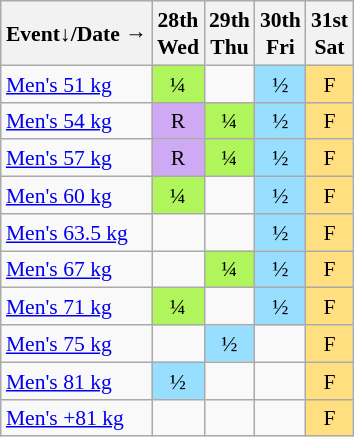<table class="wikitable" style="margin:0.5em auto; font-size:90%; line-height:1.25em; text-align:center;">
<tr>
<th>Event↓/Date →</th>
<th>28th<br>Wed</th>
<th>29th<br>Thu</th>
<th>30th<br>Fri</th>
<th>31st<br>Sat</th>
</tr>
<tr>
<td align="left"><a href='#'>Men's 51 kg</a></td>
<td bgcolor="#AFF55B">¼</td>
<td></td>
<td bgcolor="#97DEFF">½</td>
<td bgcolor="#FFDF80">F</td>
</tr>
<tr>
<td align="left"><a href='#'>Men's 54 kg</a></td>
<td bgcolor="#D0A9F5">R</td>
<td bgcolor="#AFF55B">¼</td>
<td bgcolor="#97DEFF">½</td>
<td bgcolor="#FFDF80">F</td>
</tr>
<tr>
<td align="left"><a href='#'>Men's 57 kg</a></td>
<td bgcolor="#D0A9F5">R</td>
<td bgcolor="#AFF55B">¼</td>
<td bgcolor="#97DEFF">½</td>
<td bgcolor="#FFDF80">F</td>
</tr>
<tr>
<td align="left"><a href='#'>Men's 60 kg</a></td>
<td bgcolor="#AFF55B">¼</td>
<td></td>
<td bgcolor="#97DEFF">½</td>
<td bgcolor="#FFDF80">F</td>
</tr>
<tr>
<td align="left"><a href='#'>Men's 63.5 kg</a></td>
<td></td>
<td></td>
<td bgcolor="#97DEFF">½</td>
<td bgcolor="#FFDF80">F</td>
</tr>
<tr>
<td align="left"><a href='#'>Men's 67 kg</a></td>
<td></td>
<td bgcolor="#AFF55B">¼</td>
<td bgcolor="#97DEFF">½</td>
<td bgcolor="#FFDF80">F</td>
</tr>
<tr>
<td align="left"><a href='#'>Men's 71 kg</a></td>
<td bgcolor="#AFF55B">¼</td>
<td></td>
<td bgcolor="#97DEFF">½</td>
<td bgcolor="#FFDF80">F</td>
</tr>
<tr>
<td align="left"><a href='#'>Men's 75 kg</a></td>
<td></td>
<td bgcolor="#97DEFF">½</td>
<td></td>
<td bgcolor="#FFDF80">F</td>
</tr>
<tr>
<td align="left"><a href='#'>Men's 81 kg</a></td>
<td bgcolor="#97DEFF">½</td>
<td></td>
<td></td>
<td bgcolor="#FFDF80">F</td>
</tr>
<tr>
<td align="left"><a href='#'>Men's +81 kg</a></td>
<td></td>
<td></td>
<td></td>
<td bgcolor="#FFDF80">F</td>
</tr>
</table>
